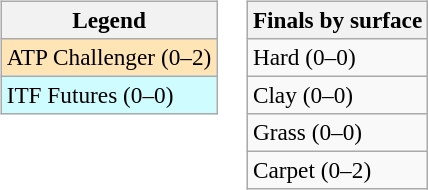<table>
<tr valign=top>
<td><br><table class=wikitable style=font-size:97%>
<tr>
<th>Legend</th>
</tr>
<tr bgcolor=moccasin>
<td>ATP Challenger (0–2)</td>
</tr>
<tr bgcolor=cffcff>
<td>ITF Futures (0–0)</td>
</tr>
</table>
</td>
<td><br><table class=wikitable style=font-size:97%>
<tr>
<th>Finals by surface</th>
</tr>
<tr>
<td>Hard (0–0)</td>
</tr>
<tr>
<td>Clay (0–0)</td>
</tr>
<tr>
<td>Grass (0–0)</td>
</tr>
<tr>
<td>Carpet (0–2)</td>
</tr>
</table>
</td>
</tr>
</table>
